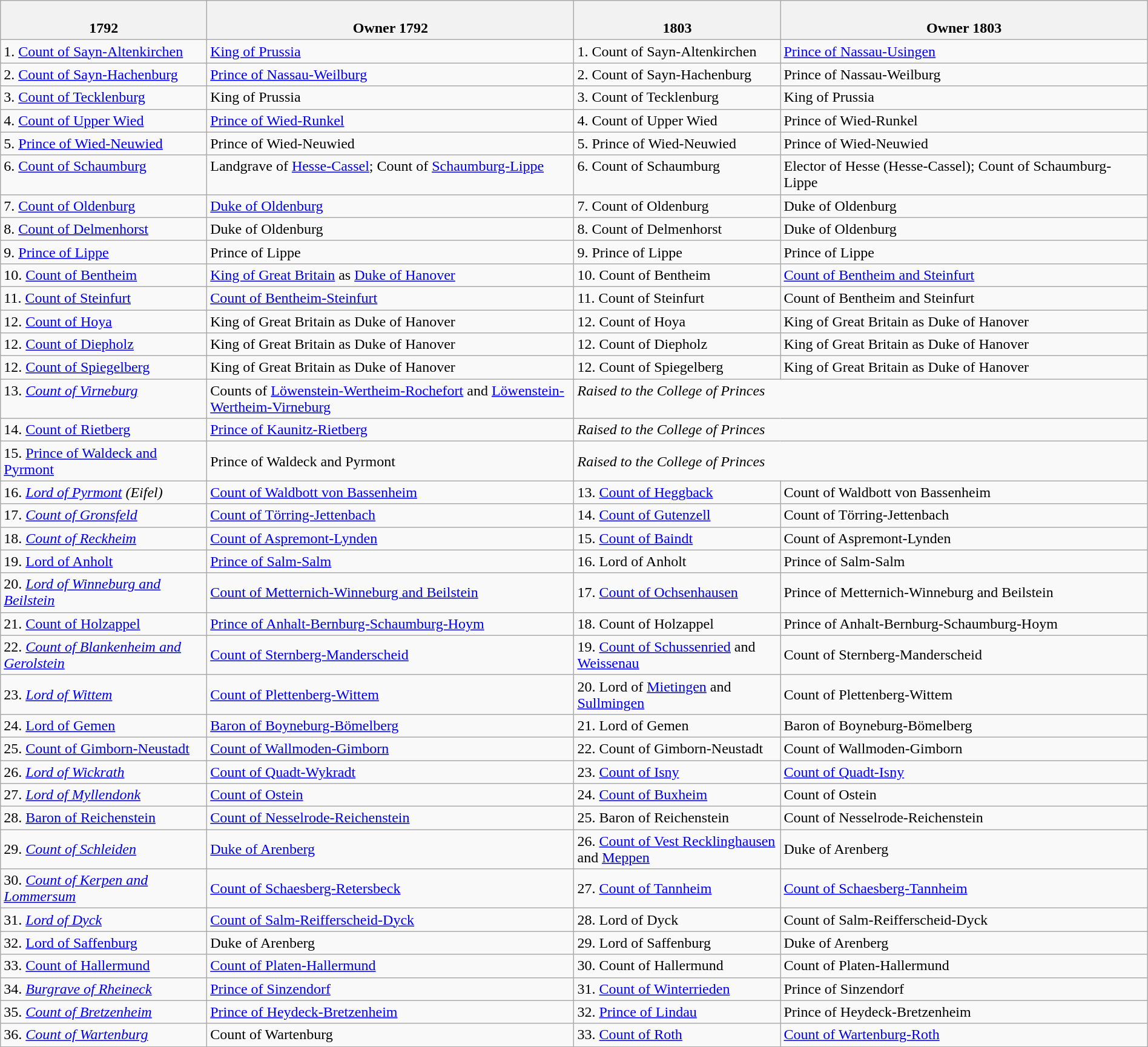<table class="wikitable" style="width: 100%">
<tr>
<th width=18%><br>1792</th>
<th width=32%><br>Owner 1792</th>
<th width=18%><br>1803</th>
<th width=32%><br>Owner 1803</th>
</tr>
<tr style="vertical-align: top">
<td>1. <a href='#'>Count of Sayn-Altenkirchen</a></td>
<td><a href='#'>King of Prussia</a></td>
<td>1. Count of Sayn-Altenkirchen</td>
<td><a href='#'>Prince of Nassau-Usingen</a></td>
</tr>
<tr>
<td>2. <a href='#'>Count of Sayn-Hachenburg</a></td>
<td><a href='#'>Prince of Nassau-Weilburg</a></td>
<td>2. Count of Sayn-Hachenburg</td>
<td>Prince of Nassau-Weilburg</td>
</tr>
<tr>
<td>3. <a href='#'>Count of Tecklenburg</a></td>
<td>King of Prussia</td>
<td>3. Count of Tecklenburg</td>
<td>King of Prussia</td>
</tr>
<tr>
<td>4. <a href='#'>Count of Upper Wied</a></td>
<td><a href='#'>Prince of Wied-Runkel</a></td>
<td>4. Count of Upper Wied</td>
<td>Prince of Wied-Runkel</td>
</tr>
<tr>
<td>5. <a href='#'>Prince of Wied-Neuwied</a></td>
<td>Prince of Wied-Neuwied</td>
<td>5. Prince of Wied-Neuwied</td>
<td>Prince of Wied-Neuwied</td>
</tr>
<tr style="vertical-align: top">
<td>6. <a href='#'>Count of Schaumburg</a></td>
<td>Landgrave of <a href='#'>Hesse-Cassel</a>; Count of <a href='#'>Schaumburg-Lippe</a></td>
<td>6. Count of Schaumburg</td>
<td>Elector of Hesse (Hesse-Cassel); Count of Schaumburg-Lippe</td>
</tr>
<tr>
<td>7. <a href='#'>Count of Oldenburg</a></td>
<td><a href='#'>Duke of Oldenburg</a></td>
<td>7. Count of Oldenburg</td>
<td>Duke of Oldenburg</td>
</tr>
<tr>
<td>8. <a href='#'>Count of Delmenhorst</a></td>
<td>Duke of Oldenburg</td>
<td>8. Count of Delmenhorst</td>
<td>Duke of Oldenburg</td>
</tr>
<tr>
<td>9. <a href='#'>Prince of Lippe</a></td>
<td>Prince of Lippe</td>
<td>9. Prince of Lippe</td>
<td>Prince of Lippe</td>
</tr>
<tr>
<td>10. <a href='#'>Count of Bentheim</a></td>
<td><a href='#'>King of Great Britain</a> as <a href='#'>Duke of Hanover</a></td>
<td>10. Count of Bentheim</td>
<td><a href='#'>Count of Bentheim and Steinfurt</a></td>
</tr>
<tr>
<td>11. <a href='#'>Count of Steinfurt</a></td>
<td><a href='#'>Count of Bentheim-Steinfurt</a></td>
<td>11. Count of Steinfurt</td>
<td>Count of Bentheim and Steinfurt</td>
</tr>
<tr>
<td>12. <a href='#'>Count of Hoya</a></td>
<td>King of Great Britain as Duke of Hanover</td>
<td>12. Count of Hoya</td>
<td>King of Great Britain as Duke of Hanover</td>
</tr>
<tr>
<td>12. <a href='#'>Count of Diepholz</a></td>
<td>King of Great Britain as Duke of Hanover</td>
<td>12. Count of Diepholz</td>
<td>King of Great Britain as Duke of Hanover</td>
</tr>
<tr>
<td>12. <a href='#'>Count of Spiegelberg</a></td>
<td>King of Great Britain as Duke of Hanover</td>
<td>12. Count of Spiegelberg</td>
<td>King of Great Britain as Duke of Hanover</td>
</tr>
<tr style="vertical-align: top">
<td>13. <em><a href='#'>Count of Virneburg</a></em></td>
<td>Counts of <a href='#'>Löwenstein-Wertheim-Rochefort</a> and <a href='#'>Löwenstein-Wertheim-Virneburg</a></td>
<td colspan="2"><em>Raised to the College of Princes</em></td>
</tr>
<tr>
<td>14. <a href='#'>Count of Rietberg</a></td>
<td><a href='#'>Prince of Kaunitz-Rietberg</a></td>
<td colspan="2"><em>Raised to the College of Princes</em></td>
</tr>
<tr>
<td>15. <a href='#'>Prince of Waldeck and Pyrmont</a></td>
<td>Prince of Waldeck and Pyrmont</td>
<td colspan="2"><em>Raised to the College of Princes</em></td>
</tr>
<tr>
<td>16. <em><a href='#'>Lord of Pyrmont</a> (Eifel)</em></td>
<td><a href='#'>Count of Waldbott von Bassenheim</a></td>
<td>13. <a href='#'>Count of Heggback</a></td>
<td>Count of Waldbott von Bassenheim</td>
</tr>
<tr>
<td>17. <em><a href='#'>Count of Gronsfeld</a></em></td>
<td><a href='#'>Count of Törring-Jettenbach</a></td>
<td>14. <a href='#'>Count of Gutenzell</a></td>
<td>Count of Törring-Jettenbach</td>
</tr>
<tr>
<td>18. <em><a href='#'>Count of Reckheim</a></em></td>
<td><a href='#'>Count of Aspremont-Lynden</a></td>
<td>15. <a href='#'>Count of Baindt</a></td>
<td>Count of Aspremont-Lynden</td>
</tr>
<tr>
<td>19. <a href='#'>Lord of Anholt</a></td>
<td><a href='#'>Prince of Salm-Salm</a></td>
<td>16. Lord of Anholt</td>
<td>Prince of Salm-Salm</td>
</tr>
<tr>
<td>20. <em><a href='#'>Lord of Winneburg and Beilstein</a></em></td>
<td><a href='#'>Count of Metternich-Winneburg and Beilstein</a></td>
<td>17. <a href='#'>Count of Ochsenhausen</a></td>
<td>Prince of Metternich-Winneburg and Beilstein</td>
</tr>
<tr>
<td>21. <a href='#'>Count of Holzappel</a></td>
<td><a href='#'>Prince of Anhalt-Bernburg-Schaumburg-Hoym</a></td>
<td>18. Count of Holzappel</td>
<td>Prince of Anhalt-Bernburg-Schaumburg-Hoym</td>
</tr>
<tr>
<td>22. <em><a href='#'>Count of Blankenheim and Gerolstein</a></em></td>
<td><a href='#'>Count of Sternberg-Manderscheid</a></td>
<td>19. <a href='#'>Count of Schussenried</a> and <a href='#'>Weissenau</a></td>
<td>Count of Sternberg-Manderscheid</td>
</tr>
<tr>
<td>23. <em><a href='#'>Lord of Wittem</a></em></td>
<td><a href='#'>Count of Plettenberg-Wittem</a></td>
<td>20. Lord of <a href='#'>Mietingen</a> and <a href='#'>Sullmingen</a></td>
<td>Count of Plettenberg-Wittem</td>
</tr>
<tr>
<td>24. <a href='#'>Lord of Gemen</a></td>
<td><a href='#'>Baron of Boyneburg-Bömelberg</a></td>
<td>21. Lord of Gemen</td>
<td>Baron of Boyneburg-Bömelberg</td>
</tr>
<tr>
<td>25. <a href='#'>Count of Gimborn-Neustadt</a></td>
<td><a href='#'>Count of Wallmoden-Gimborn</a></td>
<td>22. Count of Gimborn-Neustadt</td>
<td>Count of Wallmoden-Gimborn</td>
</tr>
<tr>
<td>26. <em><a href='#'>Lord of Wickrath</a></em></td>
<td><a href='#'>Count of Quadt-Wykradt</a></td>
<td>23. <a href='#'>Count of Isny</a></td>
<td><a href='#'>Count of Quadt-Isny</a></td>
</tr>
<tr>
<td>27. <em><a href='#'>Lord of Myllendonk</a></em></td>
<td><a href='#'>Count of Ostein</a></td>
<td>24. <a href='#'>Count of Buxheim</a></td>
<td>Count of Ostein</td>
</tr>
<tr>
<td>28. <a href='#'>Baron of Reichenstein</a></td>
<td><a href='#'>Count of Nesselrode-Reichenstein</a></td>
<td>25. Baron of Reichenstein</td>
<td>Count of Nesselrode-Reichenstein</td>
</tr>
<tr>
<td>29. <em><a href='#'>Count of Schleiden</a></em></td>
<td><a href='#'>Duke of Arenberg</a></td>
<td>26. <a href='#'>Count of Vest Recklinghausen</a> and <a href='#'>Meppen</a></td>
<td>Duke of Arenberg</td>
</tr>
<tr>
<td>30. <em><a href='#'>Count of Kerpen and Lommersum</a></em></td>
<td><a href='#'>Count of Schaesberg-Retersbeck</a></td>
<td>27. <a href='#'>Count of Tannheim</a></td>
<td><a href='#'>Count of Schaesberg-Tannheim</a></td>
</tr>
<tr>
<td>31. <em><a href='#'>Lord of Dyck</a></em></td>
<td><a href='#'>Count of Salm-Reifferscheid-Dyck</a></td>
<td>28. Lord of Dyck</td>
<td>Count of Salm-Reifferscheid-Dyck</td>
</tr>
<tr>
<td>32. <a href='#'>Lord of Saffenburg</a></td>
<td>Duke of Arenberg</td>
<td>29. Lord of Saffenburg</td>
<td>Duke of Arenberg</td>
</tr>
<tr>
<td>33. <a href='#'>Count of Hallermund</a></td>
<td><a href='#'>Count of Platen-Hallermund</a></td>
<td>30. Count of Hallermund</td>
<td>Count of Platen-Hallermund</td>
</tr>
<tr>
<td>34. <em><a href='#'>Burgrave of Rheineck</a></em></td>
<td><a href='#'>Prince of Sinzendorf</a></td>
<td>31. <a href='#'>Count of Winterrieden</a></td>
<td>Prince of Sinzendorf</td>
</tr>
<tr>
<td>35. <em><a href='#'>Count of Bretzenheim</a></em></td>
<td><a href='#'>Prince of Heydeck-Bretzenheim</a></td>
<td>32. <a href='#'>Prince of Lindau</a></td>
<td>Prince of Heydeck-Bretzenheim</td>
</tr>
<tr>
<td>36. <em><a href='#'>Count of Wartenburg</a></em></td>
<td>Count of Wartenburg</td>
<td>33. <a href='#'>Count of Roth</a></td>
<td><a href='#'>Count of Wartenburg-Roth</a></td>
</tr>
</table>
